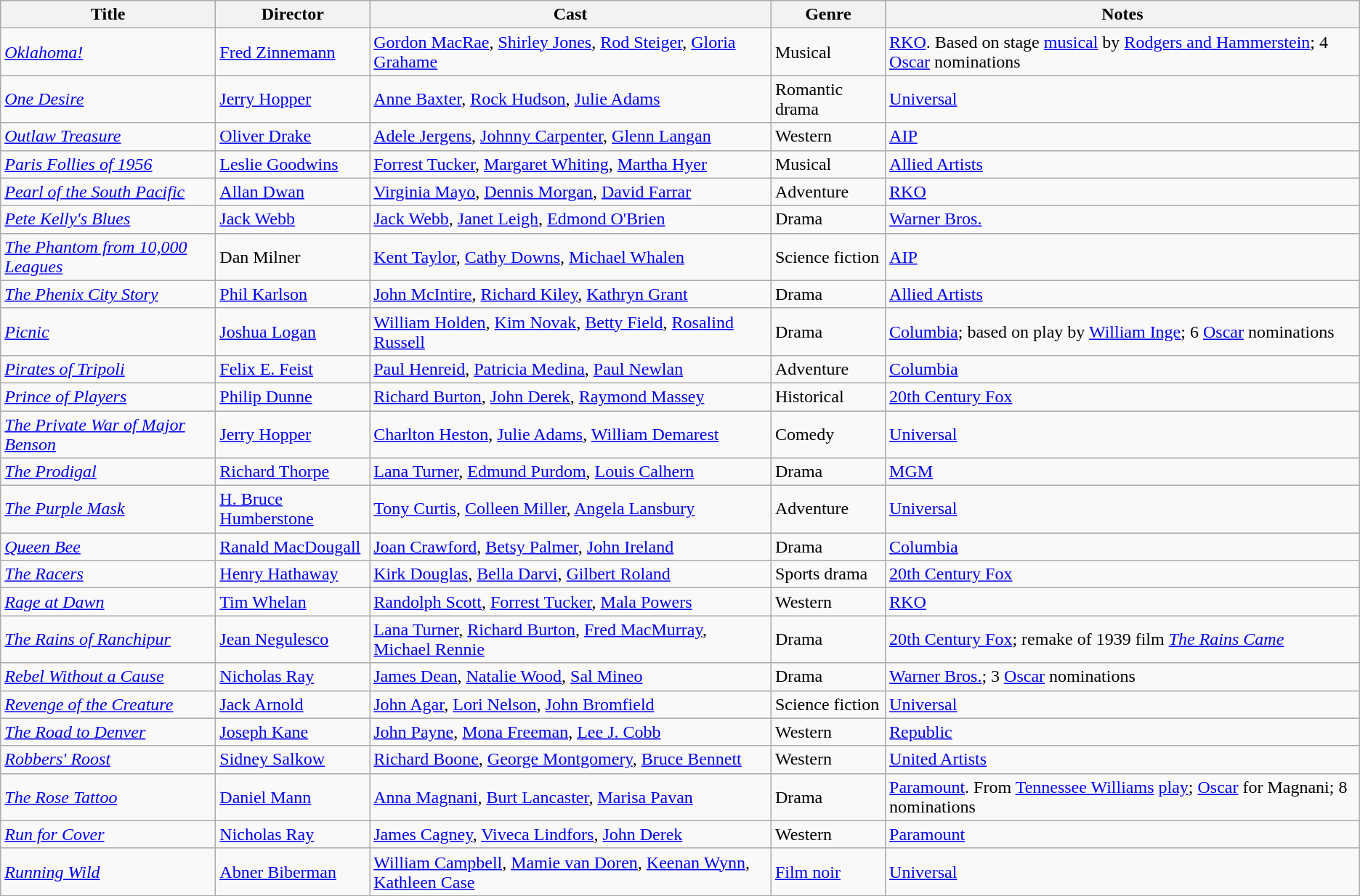<table class="wikitable sortable">
<tr>
<th>Title</th>
<th>Director</th>
<th>Cast</th>
<th>Genre</th>
<th>Notes</th>
</tr>
<tr>
<td><em><a href='#'>Oklahoma!</a></em></td>
<td><a href='#'>Fred Zinnemann</a></td>
<td><a href='#'>Gordon MacRae</a>, <a href='#'>Shirley Jones</a>, <a href='#'>Rod Steiger</a>, <a href='#'>Gloria Grahame</a></td>
<td>Musical</td>
<td><a href='#'>RKO</a>. Based on stage <a href='#'>musical</a> by <a href='#'>Rodgers and Hammerstein</a>; 4 <a href='#'>Oscar</a> nominations</td>
</tr>
<tr>
<td><em><a href='#'>One Desire</a></em></td>
<td><a href='#'>Jerry Hopper</a></td>
<td><a href='#'>Anne Baxter</a>, <a href='#'>Rock Hudson</a>, <a href='#'>Julie Adams</a></td>
<td>Romantic drama</td>
<td><a href='#'>Universal</a></td>
</tr>
<tr>
<td><em><a href='#'>Outlaw Treasure</a></em></td>
<td><a href='#'>Oliver Drake</a></td>
<td><a href='#'>Adele Jergens</a>, <a href='#'>Johnny Carpenter</a>, <a href='#'>Glenn Langan</a></td>
<td>Western</td>
<td><a href='#'>AIP</a></td>
</tr>
<tr>
<td><em><a href='#'>Paris Follies of 1956</a></em></td>
<td><a href='#'>Leslie Goodwins</a></td>
<td><a href='#'>Forrest Tucker</a>, <a href='#'>Margaret Whiting</a>, <a href='#'>Martha Hyer</a></td>
<td>Musical</td>
<td><a href='#'>Allied Artists</a></td>
</tr>
<tr>
<td><em><a href='#'>Pearl of the South Pacific</a></em></td>
<td><a href='#'>Allan Dwan</a></td>
<td><a href='#'>Virginia Mayo</a>, <a href='#'>Dennis Morgan</a>, <a href='#'>David Farrar</a></td>
<td>Adventure</td>
<td><a href='#'>RKO</a></td>
</tr>
<tr>
<td><em><a href='#'>Pete Kelly's Blues</a></em></td>
<td><a href='#'>Jack Webb</a></td>
<td><a href='#'>Jack Webb</a>, <a href='#'>Janet Leigh</a>, <a href='#'>Edmond O'Brien</a></td>
<td>Drama</td>
<td><a href='#'>Warner Bros.</a></td>
</tr>
<tr>
<td><em><a href='#'>The Phantom from 10,000 Leagues</a></em></td>
<td>Dan Milner</td>
<td><a href='#'>Kent Taylor</a>, <a href='#'>Cathy Downs</a>, <a href='#'>Michael Whalen</a></td>
<td>Science fiction</td>
<td><a href='#'>AIP</a></td>
</tr>
<tr>
<td><em><a href='#'>The Phenix City Story</a></em></td>
<td><a href='#'>Phil Karlson</a></td>
<td><a href='#'>John McIntire</a>, <a href='#'>Richard Kiley</a>, <a href='#'>Kathryn Grant</a></td>
<td>Drama</td>
<td><a href='#'>Allied Artists</a></td>
</tr>
<tr>
<td><em><a href='#'>Picnic</a></em></td>
<td><a href='#'>Joshua Logan</a></td>
<td><a href='#'>William Holden</a>, <a href='#'>Kim Novak</a>, <a href='#'>Betty Field</a>, <a href='#'>Rosalind Russell</a></td>
<td>Drama</td>
<td><a href='#'>Columbia</a>; based on play by <a href='#'>William Inge</a>; 6 <a href='#'>Oscar</a> nominations</td>
</tr>
<tr>
<td><em><a href='#'>Pirates of Tripoli</a></em></td>
<td><a href='#'>Felix E. Feist</a></td>
<td><a href='#'>Paul Henreid</a>, <a href='#'>Patricia Medina</a>, <a href='#'>Paul Newlan</a></td>
<td>Adventure</td>
<td><a href='#'>Columbia</a></td>
</tr>
<tr>
<td><em><a href='#'>Prince of Players</a></em></td>
<td><a href='#'>Philip Dunne</a></td>
<td><a href='#'>Richard Burton</a>, <a href='#'>John Derek</a>, <a href='#'>Raymond Massey</a></td>
<td>Historical</td>
<td><a href='#'>20th Century Fox</a></td>
</tr>
<tr>
<td><em><a href='#'>The Private War of Major Benson</a></em></td>
<td><a href='#'>Jerry Hopper</a></td>
<td><a href='#'>Charlton Heston</a>, <a href='#'>Julie Adams</a>, <a href='#'>William Demarest</a></td>
<td>Comedy</td>
<td><a href='#'>Universal</a></td>
</tr>
<tr>
<td><em><a href='#'>The Prodigal</a></em></td>
<td><a href='#'>Richard Thorpe</a></td>
<td><a href='#'>Lana Turner</a>, <a href='#'>Edmund Purdom</a>, <a href='#'>Louis Calhern</a></td>
<td>Drama</td>
<td><a href='#'>MGM</a></td>
</tr>
<tr>
<td><em><a href='#'>The Purple Mask</a></em></td>
<td><a href='#'>H. Bruce Humberstone</a></td>
<td><a href='#'>Tony Curtis</a>, <a href='#'>Colleen Miller</a>, <a href='#'>Angela Lansbury</a></td>
<td>Adventure</td>
<td><a href='#'>Universal</a></td>
</tr>
<tr>
<td><em><a href='#'>Queen Bee</a></em></td>
<td><a href='#'>Ranald MacDougall</a></td>
<td><a href='#'>Joan Crawford</a>, <a href='#'>Betsy Palmer</a>, <a href='#'>John Ireland</a></td>
<td>Drama</td>
<td><a href='#'>Columbia</a></td>
</tr>
<tr>
<td><em><a href='#'>The Racers</a></em></td>
<td><a href='#'>Henry Hathaway</a></td>
<td><a href='#'>Kirk Douglas</a>, <a href='#'>Bella Darvi</a>, <a href='#'>Gilbert Roland</a></td>
<td>Sports drama</td>
<td><a href='#'>20th Century Fox</a></td>
</tr>
<tr>
<td><em><a href='#'>Rage at Dawn</a></em></td>
<td><a href='#'>Tim Whelan</a></td>
<td><a href='#'>Randolph Scott</a>, <a href='#'>Forrest Tucker</a>, <a href='#'>Mala Powers</a></td>
<td>Western</td>
<td><a href='#'>RKO</a></td>
</tr>
<tr>
<td><em><a href='#'>The Rains of Ranchipur</a></em></td>
<td><a href='#'>Jean Negulesco</a></td>
<td><a href='#'>Lana Turner</a>, <a href='#'>Richard Burton</a>, <a href='#'>Fred MacMurray</a>, <a href='#'>Michael Rennie</a></td>
<td>Drama</td>
<td><a href='#'>20th Century Fox</a>; remake of 1939 film <em><a href='#'>The Rains Came</a></em></td>
</tr>
<tr>
<td><em><a href='#'>Rebel Without a Cause</a></em></td>
<td><a href='#'>Nicholas Ray</a></td>
<td><a href='#'>James Dean</a>, <a href='#'>Natalie Wood</a>, <a href='#'>Sal Mineo</a></td>
<td>Drama</td>
<td><a href='#'>Warner Bros.</a>; 3 <a href='#'>Oscar</a> nominations</td>
</tr>
<tr>
<td><em><a href='#'>Revenge of the Creature</a></em></td>
<td><a href='#'>Jack Arnold</a></td>
<td><a href='#'>John Agar</a>, <a href='#'>Lori Nelson</a>, <a href='#'>John Bromfield</a></td>
<td>Science fiction</td>
<td><a href='#'>Universal</a></td>
</tr>
<tr>
<td><em><a href='#'>The Road to Denver</a></em></td>
<td><a href='#'>Joseph Kane</a></td>
<td><a href='#'>John Payne</a>, <a href='#'>Mona Freeman</a>, <a href='#'>Lee J. Cobb</a></td>
<td>Western</td>
<td><a href='#'>Republic</a></td>
</tr>
<tr>
<td><em><a href='#'>Robbers' Roost</a></em></td>
<td><a href='#'>Sidney Salkow</a></td>
<td><a href='#'>Richard Boone</a>, <a href='#'>George Montgomery</a>, <a href='#'>Bruce Bennett</a></td>
<td>Western</td>
<td><a href='#'>United Artists</a></td>
</tr>
<tr>
<td><em><a href='#'>The Rose Tattoo</a></em></td>
<td><a href='#'>Daniel Mann</a></td>
<td><a href='#'>Anna Magnani</a>, <a href='#'>Burt Lancaster</a>, <a href='#'>Marisa Pavan</a></td>
<td>Drama</td>
<td><a href='#'>Paramount</a>. From <a href='#'>Tennessee Williams</a> <a href='#'>play</a>; <a href='#'>Oscar</a> for Magnani; 8 nominations</td>
</tr>
<tr>
<td><em><a href='#'>Run for Cover</a></em></td>
<td><a href='#'>Nicholas Ray</a></td>
<td><a href='#'>James Cagney</a>, <a href='#'>Viveca Lindfors</a>, <a href='#'>John Derek</a></td>
<td>Western</td>
<td><a href='#'>Paramount</a></td>
</tr>
<tr>
<td><em><a href='#'>Running Wild</a></em></td>
<td><a href='#'>Abner Biberman</a></td>
<td><a href='#'>William Campbell</a>, <a href='#'>Mamie van Doren</a>, <a href='#'>Keenan Wynn</a>, <a href='#'>Kathleen Case</a></td>
<td><a href='#'>Film noir</a></td>
<td><a href='#'>Universal</a></td>
</tr>
<tr>
</tr>
</table>
